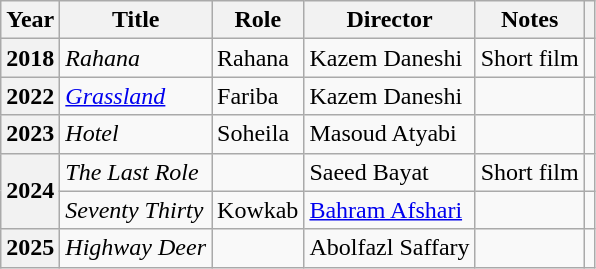<table class="wikitable plainrowheaders sortable"  style=font-size:100%>
<tr>
<th scope="col">Year</th>
<th scope="col">Title</th>
<th scope="col">Role</th>
<th scope="col">Director</th>
<th scope="col" class="unsortable">Notes</th>
<th scope="col" class="unsortable"></th>
</tr>
<tr>
<th scope=row>2018</th>
<td><em>Rahana</em></td>
<td>Rahana</td>
<td>Kazem Daneshi</td>
<td>Short film</td>
<td></td>
</tr>
<tr>
<th scope=row>2022</th>
<td><em><a href='#'>Grassland</a></em></td>
<td>Fariba</td>
<td>Kazem Daneshi</td>
<td></td>
<td></td>
</tr>
<tr>
<th scope="row">2023</th>
<td><em>Hotel</em></td>
<td>Soheila</td>
<td>Masoud Atyabi</td>
<td></td>
<td></td>
</tr>
<tr>
<th rowspan="2" scope="row">2024</th>
<td><em>The Last Role</em></td>
<td></td>
<td>Saeed Bayat</td>
<td>Short film</td>
<td></td>
</tr>
<tr>
<td><em>Seventy Thirty</em></td>
<td>Kowkab</td>
<td><a href='#'>Bahram Afshari</a></td>
<td></td>
<td></td>
</tr>
<tr>
<th scope=row>2025</th>
<td><em>Highway Deer</em></td>
<td></td>
<td>Abolfazl Saffary</td>
<td></td>
<td></td>
</tr>
</table>
